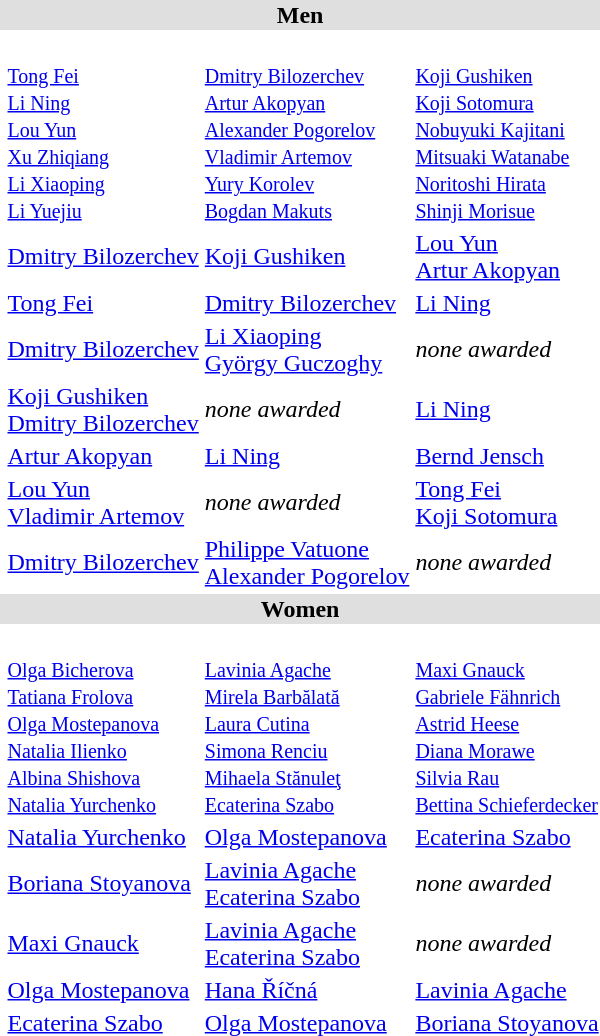<table>
<tr style="background:#dfdfdf;">
<td colspan="4" style="text-align:center;"><strong>Men</strong></td>
</tr>
<tr>
<th scope=row style="text-align:left"><br></th>
<td><br><small><a href='#'>Tong Fei</a><br><a href='#'>Li Ning</a><br><a href='#'>Lou Yun</a><br><a href='#'>Xu Zhiqiang</a><br><a href='#'>Li Xiaoping</a><br><a href='#'>Li Yuejiu</a></small></td>
<td><br><small><a href='#'>Dmitry Bilozerchev</a><br><a href='#'>Artur Akopyan</a><br><a href='#'>Alexander Pogorelov</a><br><a href='#'>Vladimir Artemov</a><br><a href='#'>Yury Korolev</a><br><a href='#'>Bogdan Makuts</a></small></td>
<td><br><small><a href='#'>Koji Gushiken</a><br><a href='#'>Koji Sotomura</a><br><a href='#'>Nobuyuki Kajitani</a><br><a href='#'>Mitsuaki Watanabe</a><br><a href='#'>Noritoshi Hirata</a><br><a href='#'>Shinji Morisue</a></small></td>
</tr>
<tr>
<th scope=row style="text-align:left"><br></th>
<td> <a href='#'>Dmitry Bilozerchev</a></td>
<td> <a href='#'>Koji Gushiken</a></td>
<td> <a href='#'>Lou Yun</a><br> <a href='#'>Artur Akopyan</a></td>
</tr>
<tr>
<th scope=row style="text-align:left"><br></th>
<td> <a href='#'>Tong Fei</a></td>
<td> <a href='#'>Dmitry Bilozerchev</a></td>
<td> <a href='#'>Li Ning</a></td>
</tr>
<tr>
<th scope=row style="text-align:left"><br></th>
<td> <a href='#'>Dmitry Bilozerchev</a></td>
<td> <a href='#'>Li Xiaoping</a><br> <a href='#'>György Guczoghy</a></td>
<td><em>none awarded</em></td>
</tr>
<tr>
<th scope=row style="text-align:left"><br></th>
<td> <a href='#'>Koji Gushiken</a><br> <a href='#'>Dmitry Bilozerchev</a></td>
<td><em>none awarded</em></td>
<td> <a href='#'>Li Ning</a></td>
</tr>
<tr>
<th scope=row style="text-align:left"><br></th>
<td> <a href='#'>Artur Akopyan</a></td>
<td> <a href='#'>Li Ning</a></td>
<td> <a href='#'>Bernd Jensch</a></td>
</tr>
<tr>
<th scope=row style="text-align:left"><br></th>
<td> <a href='#'>Lou Yun</a><br> <a href='#'>Vladimir Artemov</a></td>
<td><em>none awarded</em></td>
<td> <a href='#'>Tong Fei</a><br> <a href='#'>Koji Sotomura</a></td>
</tr>
<tr>
<th scope=row style="text-align:left"><br></th>
<td> <a href='#'>Dmitry Bilozerchev</a></td>
<td> <a href='#'>Philippe Vatuone</a><br> <a href='#'>Alexander Pogorelov</a></td>
<td><em>none awarded</em></td>
</tr>
<tr style="background:#dfdfdf;">
<td colspan="4" style="text-align:center;"><strong>Women</strong></td>
</tr>
<tr>
<th scope=row style="text-align:left"><br></th>
<td><br><small><a href='#'>Olga Bicherova</a><br><a href='#'>Tatiana Frolova</a><br><a href='#'>Olga Mostepanova</a><br><a href='#'>Natalia Ilienko</a><br><a href='#'>Albina Shishova</a><br><a href='#'>Natalia Yurchenko</a></small></td>
<td><br><small><a href='#'>Lavinia Agache</a><br><a href='#'>Mirela Barbălată</a><br><a href='#'>Laura Cutina</a><br><a href='#'>Simona Renciu</a><br><a href='#'>Mihaela Stănuleţ</a><br><a href='#'>Ecaterina Szabo</a></small></td>
<td><br><small><a href='#'>Maxi Gnauck</a><br><a href='#'>Gabriele Fähnrich</a><br><a href='#'>Astrid Heese</a><br><a href='#'>Diana Morawe</a><br><a href='#'>Silvia Rau</a><br><a href='#'>Bettina Schieferdecker</a></small></td>
</tr>
<tr>
<th scope=row style="text-align:left"><br></th>
<td> <a href='#'>Natalia Yurchenko</a></td>
<td> <a href='#'>Olga Mostepanova</a></td>
<td> <a href='#'>Ecaterina Szabo</a></td>
</tr>
<tr>
<th scope=row style="text-align:left"><br></th>
<td> <a href='#'>Boriana Stoyanova</a></td>
<td> <a href='#'>Lavinia Agache</a><br> <a href='#'>Ecaterina Szabo</a></td>
<td><em>none awarded</em></td>
</tr>
<tr>
<th scope=row style="text-align:left"><br></th>
<td> <a href='#'>Maxi Gnauck</a></td>
<td> <a href='#'>Lavinia Agache</a><br> <a href='#'>Ecaterina Szabo</a></td>
<td><em>none awarded</em></td>
</tr>
<tr>
<th scope=row style="text-align:left"><br></th>
<td> <a href='#'>Olga Mostepanova</a></td>
<td> <a href='#'>Hana Říčná</a></td>
<td> <a href='#'>Lavinia Agache</a></td>
</tr>
<tr>
<th scope=row style="text-align:left"><br></th>
<td> <a href='#'>Ecaterina Szabo</a></td>
<td> <a href='#'>Olga Mostepanova</a></td>
<td> <a href='#'>Boriana Stoyanova</a></td>
</tr>
</table>
